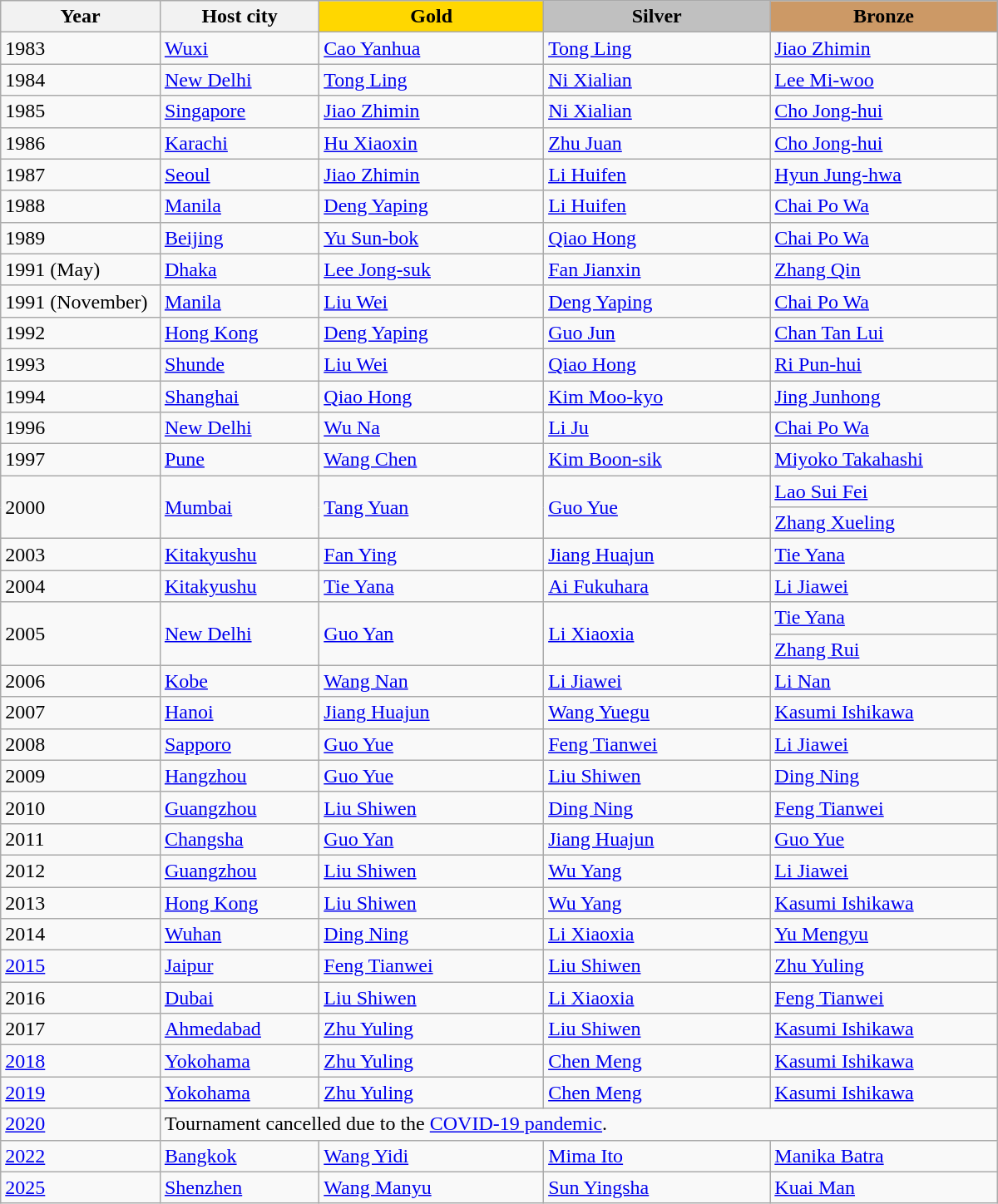<table class="wikitable" style="text-align: left; width: 800px;">
<tr>
<th width="130">Year</th>
<th width="130">Host city</th>
<th width="200" style="background-color: gold">Gold</th>
<th width="200" style="background-color: silver">Silver</th>
<th width="200" style="background-color: #cc9966">Bronze</th>
</tr>
<tr>
<td>1983</td>
<td><a href='#'>Wuxi</a></td>
<td> <a href='#'>Cao Yanhua</a></td>
<td><a href='#'>Tong Ling</a></td>
<td> <a href='#'>Jiao Zhimin</a></td>
</tr>
<tr>
<td>1984</td>
<td><a href='#'>New Delhi</a></td>
<td><a href='#'>Tong Ling</a></td>
<td> <a href='#'>Ni Xialian</a></td>
<td> <a href='#'>Lee Mi-woo</a></td>
</tr>
<tr>
<td>1985</td>
<td><a href='#'>Singapore</a></td>
<td> <a href='#'>Jiao Zhimin</a></td>
<td> <a href='#'>Ni Xialian</a></td>
<td> <a href='#'>Cho Jong-hui</a></td>
</tr>
<tr>
<td>1986</td>
<td><a href='#'>Karachi</a></td>
<td> <a href='#'>Hu Xiaoxin</a></td>
<td> <a href='#'>Zhu Juan</a></td>
<td> <a href='#'>Cho Jong-hui</a></td>
</tr>
<tr>
<td>1987</td>
<td><a href='#'>Seoul</a></td>
<td> <a href='#'>Jiao Zhimin</a></td>
<td> <a href='#'>Li Huifen</a></td>
<td> <a href='#'>Hyun Jung-hwa</a></td>
</tr>
<tr>
<td>1988</td>
<td><a href='#'>Manila</a></td>
<td> <a href='#'>Deng Yaping</a></td>
<td> <a href='#'>Li Huifen</a></td>
<td> <a href='#'>Chai Po Wa</a></td>
</tr>
<tr>
<td>1989</td>
<td><a href='#'>Beijing</a></td>
<td> <a href='#'>Yu Sun-bok</a></td>
<td> <a href='#'>Qiao Hong</a></td>
<td> <a href='#'>Chai Po Wa</a></td>
</tr>
<tr>
<td>1991 (May)</td>
<td><a href='#'>Dhaka</a></td>
<td> <a href='#'>Lee Jong-suk</a></td>
<td> <a href='#'>Fan Jianxin</a></td>
<td> <a href='#'>Zhang Qin</a></td>
</tr>
<tr>
<td>1991 (November)</td>
<td><a href='#'>Manila</a></td>
<td> <a href='#'>Liu Wei</a></td>
<td> <a href='#'>Deng Yaping</a></td>
<td> <a href='#'>Chai Po Wa</a></td>
</tr>
<tr>
<td>1992</td>
<td><a href='#'>Hong Kong</a></td>
<td> <a href='#'>Deng Yaping</a></td>
<td> <a href='#'>Guo Jun</a></td>
<td> <a href='#'>Chan Tan Lui</a></td>
</tr>
<tr>
<td>1993</td>
<td><a href='#'>Shunde</a></td>
<td> <a href='#'>Liu Wei</a></td>
<td> <a href='#'>Qiao Hong</a></td>
<td> <a href='#'>Ri Pun-hui</a></td>
</tr>
<tr>
<td>1994</td>
<td><a href='#'>Shanghai</a></td>
<td> <a href='#'>Qiao Hong</a></td>
<td> <a href='#'>Kim Moo-kyo</a></td>
<td> <a href='#'>Jing Junhong</a></td>
</tr>
<tr>
<td>1996</td>
<td><a href='#'>New Delhi</a></td>
<td> <a href='#'>Wu Na</a></td>
<td> <a href='#'>Li Ju</a></td>
<td> <a href='#'>Chai Po Wa</a></td>
</tr>
<tr>
<td>1997</td>
<td><a href='#'>Pune</a></td>
<td> <a href='#'>Wang Chen</a></td>
<td> <a href='#'>Kim Boon-sik</a></td>
<td> <a href='#'>Miyoko Takahashi</a></td>
</tr>
<tr>
<td rowspan=2>2000</td>
<td rowspan=2><a href='#'>Mumbai</a></td>
<td rowspan=2> <a href='#'>Tang Yuan</a></td>
<td rowspan=2> <a href='#'>Guo Yue</a></td>
<td> <a href='#'>Lao Sui Fei</a></td>
</tr>
<tr>
<td> <a href='#'>Zhang Xueling</a></td>
</tr>
<tr>
<td>2003</td>
<td><a href='#'>Kitakyushu</a></td>
<td> <a href='#'>Fan Ying</a></td>
<td> <a href='#'>Jiang Huajun</a></td>
<td> <a href='#'>Tie Yana</a></td>
</tr>
<tr>
<td>2004</td>
<td><a href='#'>Kitakyushu</a></td>
<td> <a href='#'>Tie Yana</a></td>
<td> <a href='#'>Ai Fukuhara</a></td>
<td> <a href='#'>Li Jiawei</a></td>
</tr>
<tr>
<td rowspan=2>2005</td>
<td rowspan=2><a href='#'>New Delhi</a></td>
<td rowspan=2> <a href='#'>Guo Yan</a></td>
<td rowspan=2> <a href='#'>Li Xiaoxia</a></td>
<td> <a href='#'>Tie Yana</a></td>
</tr>
<tr>
<td> <a href='#'>Zhang Rui</a></td>
</tr>
<tr>
<td>2006</td>
<td><a href='#'>Kobe</a></td>
<td> <a href='#'>Wang Nan</a></td>
<td> <a href='#'>Li Jiawei</a></td>
<td> <a href='#'>Li Nan</a></td>
</tr>
<tr>
<td>2007</td>
<td><a href='#'>Hanoi</a></td>
<td> <a href='#'>Jiang Huajun</a></td>
<td> <a href='#'>Wang Yuegu</a></td>
<td> <a href='#'>Kasumi Ishikawa</a></td>
</tr>
<tr>
<td>2008</td>
<td><a href='#'>Sapporo</a></td>
<td> <a href='#'>Guo Yue</a></td>
<td> <a href='#'>Feng Tianwei</a></td>
<td> <a href='#'>Li Jiawei</a></td>
</tr>
<tr>
<td>2009</td>
<td><a href='#'>Hangzhou</a></td>
<td> <a href='#'>Guo Yue</a></td>
<td> <a href='#'>Liu Shiwen</a></td>
<td> <a href='#'>Ding Ning</a></td>
</tr>
<tr>
<td>2010</td>
<td><a href='#'>Guangzhou</a></td>
<td> <a href='#'>Liu Shiwen</a></td>
<td> <a href='#'>Ding Ning</a></td>
<td> <a href='#'>Feng Tianwei</a></td>
</tr>
<tr>
<td>2011</td>
<td><a href='#'>Changsha</a></td>
<td> <a href='#'>Guo Yan</a></td>
<td> <a href='#'>Jiang Huajun</a></td>
<td> <a href='#'>Guo Yue</a></td>
</tr>
<tr>
<td>2012</td>
<td><a href='#'>Guangzhou</a></td>
<td> <a href='#'>Liu Shiwen</a></td>
<td> <a href='#'>Wu Yang</a></td>
<td> <a href='#'>Li Jiawei</a></td>
</tr>
<tr>
<td>2013</td>
<td><a href='#'>Hong Kong</a></td>
<td> <a href='#'>Liu Shiwen</a></td>
<td> <a href='#'>Wu Yang</a></td>
<td> <a href='#'>Kasumi Ishikawa</a></td>
</tr>
<tr>
<td>2014</td>
<td><a href='#'>Wuhan</a></td>
<td> <a href='#'>Ding Ning</a></td>
<td> <a href='#'>Li Xiaoxia</a></td>
<td> <a href='#'>Yu Mengyu</a></td>
</tr>
<tr>
<td><a href='#'>2015</a></td>
<td><a href='#'>Jaipur</a></td>
<td> <a href='#'>Feng Tianwei</a></td>
<td> <a href='#'>Liu Shiwen</a></td>
<td> <a href='#'>Zhu Yuling</a></td>
</tr>
<tr>
<td>2016</td>
<td><a href='#'>Dubai</a></td>
<td> <a href='#'>Liu Shiwen</a></td>
<td> <a href='#'>Li Xiaoxia</a></td>
<td> <a href='#'>Feng Tianwei</a></td>
</tr>
<tr>
<td>2017</td>
<td><a href='#'>Ahmedabad</a></td>
<td> <a href='#'>Zhu Yuling</a></td>
<td> <a href='#'>Liu Shiwen</a></td>
<td> <a href='#'>Kasumi Ishikawa</a></td>
</tr>
<tr>
<td><a href='#'>2018</a></td>
<td><a href='#'>Yokohama</a></td>
<td> <a href='#'>Zhu Yuling</a></td>
<td> <a href='#'>Chen Meng</a></td>
<td> <a href='#'>Kasumi Ishikawa</a></td>
</tr>
<tr>
<td><a href='#'>2019</a></td>
<td><a href='#'>Yokohama</a></td>
<td> <a href='#'>Zhu Yuling</a></td>
<td> <a href='#'>Chen Meng</a></td>
<td> <a href='#'>Kasumi Ishikawa</a></td>
</tr>
<tr>
<td><a href='#'>2020</a></td>
<td colspan=4>Tournament cancelled due to the <a href='#'>COVID-19 pandemic</a>.</td>
</tr>
<tr>
<td><a href='#'>2022</a></td>
<td><a href='#'>Bangkok</a></td>
<td> <a href='#'>Wang Yidi</a></td>
<td> <a href='#'>Mima Ito</a></td>
<td> <a href='#'>Manika Batra</a></td>
</tr>
<tr>
<td><a href='#'>2025</a></td>
<td><a href='#'>Shenzhen</a></td>
<td> <a href='#'>Wang Manyu</a></td>
<td> <a href='#'>Sun Yingsha</a></td>
<td> <a href='#'>Kuai Man</a></td>
</tr>
</table>
